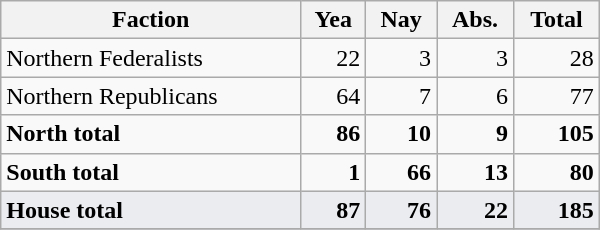<table class="wikitable" style="text-align:right" width=400px>
<tr>
<th>Faction</th>
<th>Yea</th>
<th>Nay</th>
<th>Abs.</th>
<th>Total</th>
</tr>
<tr>
<td align=left>Northern Federalists</td>
<td>22</td>
<td>3</td>
<td>3</td>
<td>28</td>
</tr>
<tr>
<td align=left>Northern Republicans</td>
<td>64</td>
<td>7</td>
<td>6</td>
<td>77</td>
</tr>
<tr>
<td align=left><strong>North total</strong></td>
<td><strong>86</strong></td>
<td><strong>10</strong></td>
<td><strong>9</strong></td>
<td><strong>105</strong></td>
</tr>
<tr>
<td align=left><strong>South total</strong></td>
<td><strong>1</strong></td>
<td><strong>66</strong></td>
<td><strong>13</strong></td>
<td><strong>80</strong></td>
</tr>
<tr style="background:#EAECF0">
<td align=left><strong>House total</strong></td>
<td><strong>87</strong></td>
<td><strong>76</strong></td>
<td><strong>22</strong></td>
<td><strong>185</strong></td>
</tr>
<tr>
</tr>
</table>
